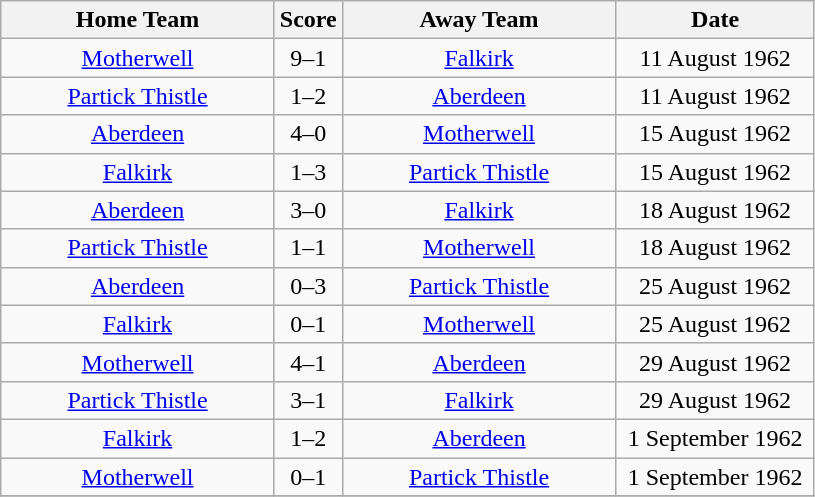<table class="wikitable" style="text-align:center;">
<tr>
<th width=175>Home Team</th>
<th width=20>Score</th>
<th width=175>Away Team</th>
<th width= 125>Date</th>
</tr>
<tr>
<td><a href='#'>Motherwell</a></td>
<td>9–1</td>
<td><a href='#'>Falkirk</a></td>
<td>11 August 1962</td>
</tr>
<tr>
<td><a href='#'>Partick Thistle</a></td>
<td>1–2</td>
<td><a href='#'>Aberdeen</a></td>
<td>11 August 1962</td>
</tr>
<tr>
<td><a href='#'>Aberdeen</a></td>
<td>4–0</td>
<td><a href='#'>Motherwell</a></td>
<td>15 August 1962</td>
</tr>
<tr>
<td><a href='#'>Falkirk</a></td>
<td>1–3</td>
<td><a href='#'>Partick Thistle</a></td>
<td>15 August 1962</td>
</tr>
<tr>
<td><a href='#'>Aberdeen</a></td>
<td>3–0</td>
<td><a href='#'>Falkirk</a></td>
<td>18 August 1962</td>
</tr>
<tr>
<td><a href='#'>Partick Thistle</a></td>
<td>1–1</td>
<td><a href='#'>Motherwell</a></td>
<td>18 August 1962</td>
</tr>
<tr>
<td><a href='#'>Aberdeen</a></td>
<td>0–3</td>
<td><a href='#'>Partick Thistle</a></td>
<td>25 August 1962</td>
</tr>
<tr>
<td><a href='#'>Falkirk</a></td>
<td>0–1</td>
<td><a href='#'>Motherwell</a></td>
<td>25 August 1962</td>
</tr>
<tr>
<td><a href='#'>Motherwell</a></td>
<td>4–1</td>
<td><a href='#'>Aberdeen</a></td>
<td>29 August 1962</td>
</tr>
<tr>
<td><a href='#'>Partick Thistle</a></td>
<td>3–1</td>
<td><a href='#'>Falkirk</a></td>
<td>29 August 1962</td>
</tr>
<tr>
<td><a href='#'>Falkirk</a></td>
<td>1–2</td>
<td><a href='#'>Aberdeen</a></td>
<td>1 September 1962</td>
</tr>
<tr>
<td><a href='#'>Motherwell</a></td>
<td>0–1</td>
<td><a href='#'>Partick Thistle</a></td>
<td>1 September 1962</td>
</tr>
<tr>
</tr>
</table>
